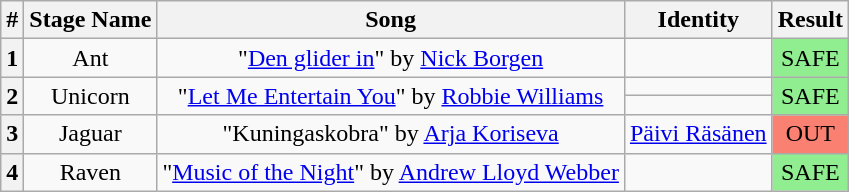<table class="wikitable plainrowheaders" style="text-align: center;">
<tr>
<th>#</th>
<th>Stage Name</th>
<th>Song</th>
<th>Identity</th>
<th>Result</th>
</tr>
<tr>
<th>1</th>
<td>Ant</td>
<td>"<a href='#'>Den glider in</a>" by <a href='#'>Nick Borgen</a></td>
<td></td>
<td bgcolor=lightgreen>SAFE</td>
</tr>
<tr>
<th rowspan="2">2</th>
<td rowspan="2">Unicorn</td>
<td rowspan="2">"<a href='#'>Let Me Entertain You</a>" by <a href='#'>Robbie Williams</a></td>
<td></td>
<td rowspan="2" bgcolor=lightgreen>SAFE</td>
</tr>
<tr>
<td></td>
</tr>
<tr>
<th>3</th>
<td>Jaguar</td>
<td>"Kuningaskobra" by <a href='#'>Arja Koriseva</a></td>
<td><a href='#'>Päivi Räsänen</a></td>
<td bgcolor=salmon>OUT</td>
</tr>
<tr>
<th>4</th>
<td>Raven</td>
<td>"<a href='#'>Music of the Night</a>" by <a href='#'>Andrew Lloyd Webber</a></td>
<td></td>
<td bgcolor=lightgreen>SAFE</td>
</tr>
</table>
